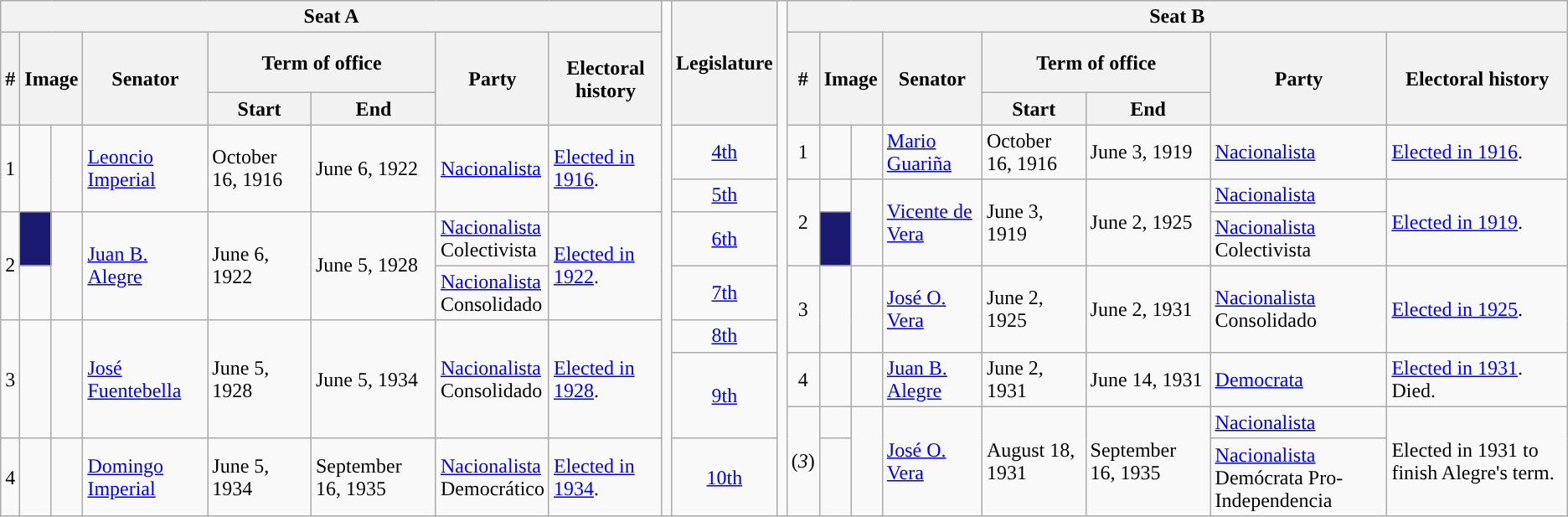<table class="wikitable">
<tr>
<th colspan="8">Seat A</th>
<td rowspan="99"></td>
<th rowspan="3">Legislature</th>
<td rowspan="99"></td>
<th colspan="8">Seat B</th>
</tr>
<tr style="height:3em">
<th rowspan="2">#</th>
<th rowspan="2" colspan="2">Image</th>
<th rowspan="2">Senator</th>
<th colspan="2">Term of office</th>
<th rowspan="2">Party</th>
<th rowspan="2">Electoral history</th>
<th rowspan="2">#</th>
<th rowspan="2" colspan="2">Image</th>
<th rowspan="2">Senator</th>
<th colspan="2">Term of office</th>
<th rowspan="2">Party</th>
<th rowspan="2">Electoral history</th>
</tr>
<tr>
<th>Start</th>
<th>End</th>
<th>Start</th>
<th>End</th>
</tr>
<tr>
<td rowspan="2" style="text-align:center;">1</td>
<td rowspan="2" style="background:"></td>
<td rowspan="2"></td>
<td rowspan="2"><a href='#'>Leoncio Imperial</a></td>
<td rowspan="2">October 16, 1916</td>
<td rowspan="2">June 6, 1922</td>
<td rowspan="2"><a href='#'>Nacionalista</a></td>
<td rowspan="2"><a href='#'>Elected in 1916</a>.</td>
<td style="text-align:center;"><a href='#'>4th</a></td>
<td style="text-align:center;">1</td>
<td style="background:"></td>
<td></td>
<td><a href='#'>Mario Guariña</a></td>
<td>October 16, 1916</td>
<td>June 3, 1919</td>
<td><a href='#'>Nacionalista</a></td>
<td><a href='#'>Elected in 1916</a>.</td>
</tr>
<tr>
<td style="text-align:center;"><a href='#'>5th</a></td>
<td rowspan="2" style="text-align:center;">2</td>
<td style="background:"></td>
<td rowspan="2"></td>
<td rowspan="2"><a href='#'>Vicente de Vera</a></td>
<td rowspan="2">June 3, 1919</td>
<td rowspan="2">June 2, 1925</td>
<td><a href='#'>Nacionalista</a></td>
<td rowspan="2"><a href='#'>Elected in 1919</a>.</td>
</tr>
<tr>
<td rowspan="2" style="text-align:center;">2</td>
<td style="background-color:#191970"></td>
<td rowspan="2"></td>
<td rowspan="2"><a href='#'>Juan B. Alegre</a></td>
<td rowspan="2">June 6, 1922</td>
<td rowspan="2">June 5, 1928</td>
<td><a href='#'>Nacionalista</a><br>Colectivista</td>
<td rowspan="2"><a href='#'>Elected in 1922</a>.</td>
<td style="text-align:center;"><a href='#'>6th</a></td>
<td style="background-color:#191970"></td>
<td><a href='#'>Nacionalista</a><br>Colectivista</td>
</tr>
<tr>
<td style="background:"></td>
<td><a href='#'>Nacionalista</a><br>Consolidado</td>
<td style="text-align:center;"><a href='#'>7th</a></td>
<td rowspan="2" style="text-align:center;">3</td>
<td rowspan="2" style="background:"></td>
<td rowspan="2"></td>
<td rowspan="2"><a href='#'>José O. Vera</a></td>
<td rowspan="2">June 2, 1925</td>
<td rowspan="2">June 2, 1931</td>
<td rowspan="2"><a href='#'>Nacionalista</a><br>Consolidado</td>
<td rowspan="2"><a href='#'>Elected in 1925</a>.</td>
</tr>
<tr>
<td rowspan="3" style="text-align:center;">3</td>
<td rowspan="3" style="background:"></td>
<td rowspan="3"></td>
<td rowspan="3"><a href='#'>José Fuentebella</a></td>
<td rowspan="3">June 5, 1928</td>
<td rowspan="3">June 5, 1934</td>
<td rowspan="3"><a href='#'>Nacionalista</a><br>Consolidado</td>
<td rowspan="3"><a href='#'>Elected in 1928</a>.</td>
<td style="text-align:center;"><a href='#'>8th</a></td>
</tr>
<tr>
<td style="text-align:center;" rowspan="2"><a href='#'>9th</a></td>
<td style="text-align:center;">4</td>
<td style="background:"></td>
<td></td>
<td><a href='#'>Juan B. Alegre</a></td>
<td>June 2, 1931</td>
<td>June 14, 1931</td>
<td><a href='#'>Democrata</a></td>
<td><a href='#'>Elected in 1931</a>. Died.</td>
</tr>
<tr>
<td style="text-align:center;" rowspan="2">(<em>3</em>)</td>
<td style="background-color:"></td>
<td rowspan="2"></td>
<td rowspan="2"><a href='#'>José O. Vera</a></td>
<td rowspan="2">August 18, 1931</td>
<td rowspan="2">September 16, 1935</td>
<td><a href='#'>Nacionalista</a></td>
<td rowspan="2">Elected in 1931 to finish Alegre's term.</td>
</tr>
<tr>
<td style="text-align:center;">4</td>
<td style="background:"></td>
<td></td>
<td><a href='#'>Domingo Imperial</a></td>
<td>June 5, 1934</td>
<td>September 16, 1935</td>
<td><a href='#'>Nacionalista</a><br>Democrático</td>
<td><a href='#'>Elected in 1934</a>.</td>
<td style="text-align:center;"><a href='#'>10th</a></td>
<td style="background:"></td>
<td><a href='#'>Nacionalista</a><br>Demócrata Pro-Independencia</td>
</tr>
</table>
